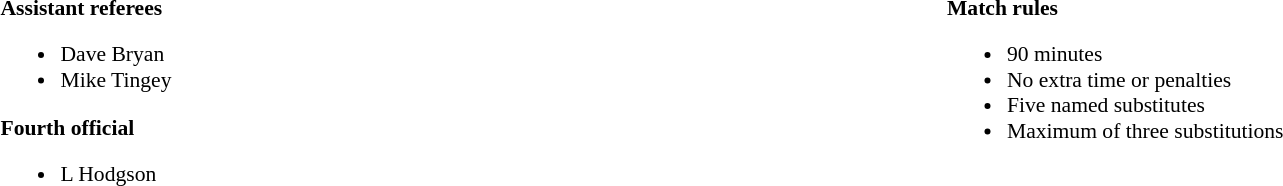<table width=100% style="font-size: 90%">
<tr>
<td width=50% valign=top><br><strong>Assistant referees</strong><ul><li>Dave Bryan</li><li>Mike Tingey</li></ul><strong>Fourth official</strong><ul><li>L Hodgson</li></ul></td>
<td width=50% valign=top><br><strong>Match rules</strong><ul><li>90 minutes</li><li>No extra time or penalties</li><li>Five named substitutes</li><li>Maximum of three substitutions</li></ul></td>
</tr>
</table>
